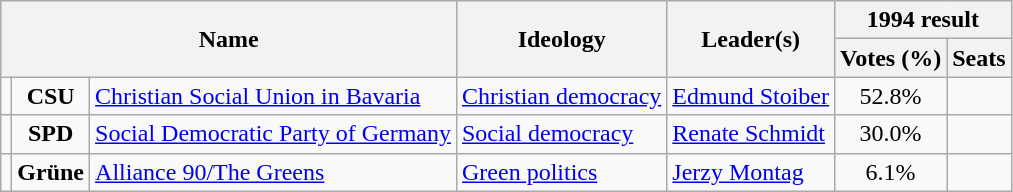<table class="wikitable">
<tr>
<th rowspan=2 colspan=3>Name</th>
<th rowspan=2>Ideology</th>
<th rowspan=2>Leader(s)</th>
<th colspan=2>1994 result</th>
</tr>
<tr>
<th>Votes (%)</th>
<th>Seats</th>
</tr>
<tr>
<td bgcolor=></td>
<td align=center><strong>CSU</strong></td>
<td><a href='#'>Christian Social Union in Bavaria</a><br></td>
<td><a href='#'>Christian democracy</a></td>
<td><a href='#'>Edmund Stoiber</a></td>
<td align=center>52.8%</td>
<td></td>
</tr>
<tr>
<td bgcolor=></td>
<td align=center><strong>SPD</strong></td>
<td><a href='#'>Social Democratic Party of Germany</a><br></td>
<td><a href='#'>Social democracy</a></td>
<td><a href='#'>Renate Schmidt</a></td>
<td align=center>30.0%</td>
<td></td>
</tr>
<tr>
<td bgcolor=></td>
<td align=center><strong>Grüne</strong></td>
<td><a href='#'>Alliance 90/The Greens</a><br></td>
<td><a href='#'>Green politics</a></td>
<td><a href='#'>Jerzy Montag</a></td>
<td align=center>6.1%</td>
<td></td>
</tr>
</table>
